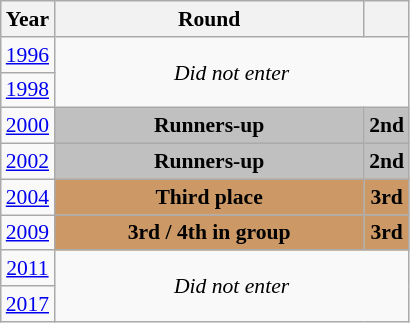<table class="wikitable" style="text-align: center; font-size:90%">
<tr>
<th>Year</th>
<th style="width:200px">Round</th>
<th></th>
</tr>
<tr>
<td><a href='#'>1996</a></td>
<td colspan="2" rowspan="2"><em>Did not enter</em></td>
</tr>
<tr>
<td><a href='#'>1998</a></td>
</tr>
<tr>
<td><a href='#'>2000</a></td>
<td bgcolor=Silver><strong>Runners-up</strong></td>
<td bgcolor=Silver><strong>2nd</strong></td>
</tr>
<tr>
<td><a href='#'>2002</a></td>
<td bgcolor=Silver><strong>Runners-up</strong></td>
<td bgcolor=Silver><strong>2nd</strong></td>
</tr>
<tr>
<td><a href='#'>2004</a></td>
<td bgcolor="cc9966"><strong>Third place</strong></td>
<td bgcolor="cc9966"><strong>3rd</strong></td>
</tr>
<tr>
<td><a href='#'>2009</a></td>
<td bgcolor="cc9966"><strong>3rd / 4th in group</strong></td>
<td bgcolor="cc9966"><strong>3rd</strong></td>
</tr>
<tr>
<td><a href='#'>2011</a></td>
<td colspan="2" rowspan="2"><em>Did not enter</em></td>
</tr>
<tr>
<td><a href='#'>2017</a></td>
</tr>
</table>
